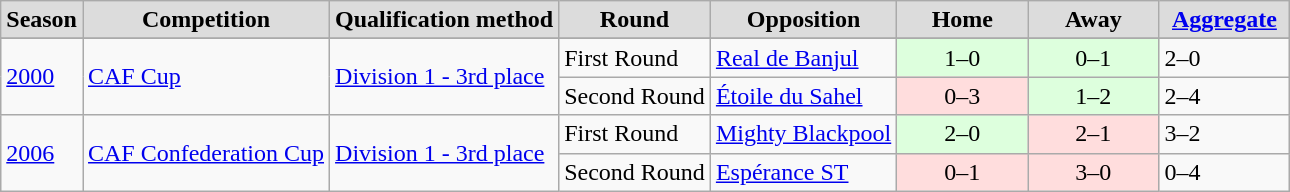<table class="sortable plainrowheaders wikitable">
<tr>
<th style="background:#DCDCDC">Season</th>
<th style="background:#DCDCDC">Competition</th>
<th style="background:#DCDCDC">Qualification method</th>
<th style="background:#DCDCDC">Round</th>
<th style="background:#DCDCDC">Opposition</th>
<th width="80" style="background:#DCDCDC">Home</th>
<th width="80" style="background:#DCDCDC">Away</th>
<th width="80" style="background:#DCDCDC"><a href='#'>Aggregate</a></th>
</tr>
<tr>
</tr>
<tr>
<td rowspan=2><a href='#'>2000</a></td>
<td rowspan=2><a href='#'>CAF Cup</a></td>
<td rowspan=2><a href='#'>Division 1 - 3rd place</a></td>
<td align=left>First Round</td>
<td align=left> <a href='#'>Real de Banjul</a></td>
<td style="background:#dfd; text-align:center">1–0</td>
<td style="background:#dfd; text-align:center">0–1</td>
<td>2–0</td>
</tr>
<tr>
<td align=left>Second Round</td>
<td align=left> <a href='#'>Étoile du Sahel</a></td>
<td style="background:#fdd; text-align:center">0–3</td>
<td style="background:#dfd; text-align:center">1–2</td>
<td>2–4</td>
</tr>
<tr>
<td rowspan=2><a href='#'>2006</a></td>
<td rowspan=2><a href='#'>CAF Confederation Cup</a></td>
<td rowspan=2><a href='#'>Division 1 - 3rd place</a></td>
<td align=left>First Round</td>
<td align=left> <a href='#'>Mighty Blackpool</a></td>
<td style="background:#dfd; text-align:center">2–0</td>
<td style="background:#fdd; text-align:center">2–1</td>
<td>3–2</td>
</tr>
<tr>
<td align=left>Second Round</td>
<td align=left><a href='#'>Espérance ST</a></td>
<td style="background:#fdd; text-align:center">0–1</td>
<td style="background:#fdd; text-align:center">3–0</td>
<td>0–4</td>
</tr>
</table>
